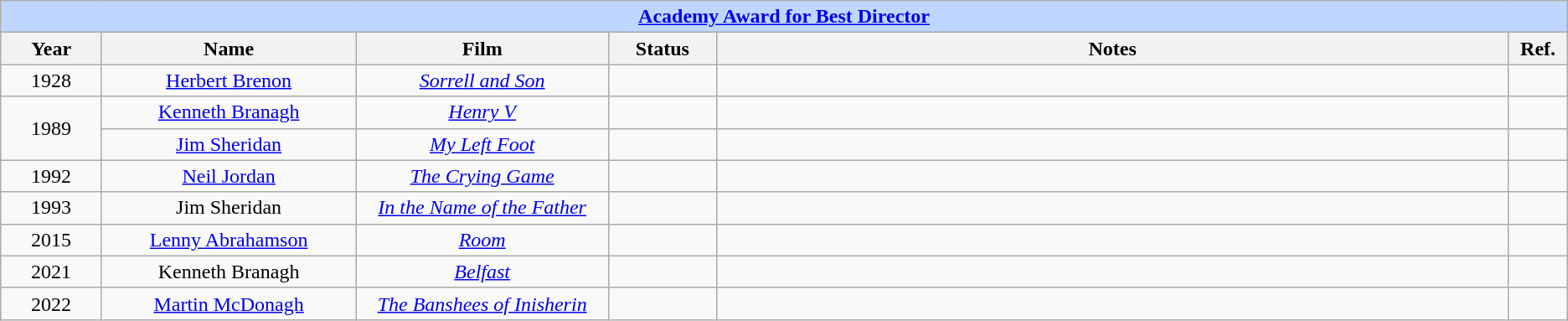<table class="wikitable" style="text-align: center">
<tr ---- bgcolor="#bfd7ff">
<td colspan=6 align=center><strong><a href='#'>Academy Award for Best Director</a></strong></td>
</tr>
<tr ---- bgcolor="#ebf5ff">
<th width="75">Year</th>
<th width="200">Name</th>
<th width="200">Film</th>
<th width="80">Status</th>
<th width="650">Notes</th>
<th width="40">Ref.</th>
</tr>
<tr>
<td>1928</td>
<td><a href='#'>Herbert Brenon</a></td>
<td><em><a href='#'>Sorrell and Son</a></em></td>
<td></td>
<td></td>
<td></td>
</tr>
<tr>
<td rowspan="2">1989</td>
<td><a href='#'>Kenneth Branagh</a></td>
<td><em><a href='#'>Henry V</a></em></td>
<td></td>
<td></td>
<td></td>
</tr>
<tr>
<td><a href='#'>Jim Sheridan</a></td>
<td><em><a href='#'>My Left Foot</a></em></td>
<td></td>
<td></td>
<td></td>
</tr>
<tr>
<td>1992</td>
<td><a href='#'>Neil Jordan</a></td>
<td><em><a href='#'>The Crying Game</a></em></td>
<td></td>
<td></td>
<td></td>
</tr>
<tr>
<td>1993</td>
<td>Jim Sheridan</td>
<td><em><a href='#'>In the Name of the Father</a></em></td>
<td></td>
<td></td>
<td></td>
</tr>
<tr>
<td>2015</td>
<td><a href='#'>Lenny Abrahamson</a></td>
<td><em><a href='#'>Room</a></em></td>
<td></td>
<td></td>
<td></td>
</tr>
<tr>
<td>2021</td>
<td>Kenneth Branagh</td>
<td><em><a href='#'>Belfast</a></em></td>
<td></td>
<td></td>
<td></td>
</tr>
<tr>
<td>2022</td>
<td><a href='#'>Martin McDonagh</a></td>
<td><em><a href='#'>The Banshees of Inisherin</a></em></td>
<td></td>
<td></td>
<td></td>
</tr>
</table>
